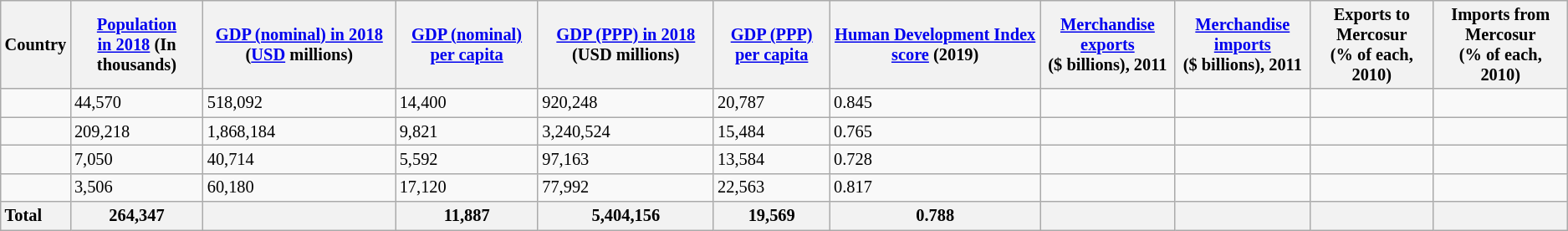<table class="wikitable sortable" style="font-size:85%;">
<tr>
<th>Country</th>
<th><a href='#'>Population<br>in 2018</a> (In thousands)</th>
<th><a href='#'>GDP (nominal) in 2018</a> (<a href='#'>USD</a> millions)</th>
<th><a href='#'>GDP (nominal) per capita</a></th>
<th><a href='#'>GDP (PPP) in 2018</a> (USD millions)</th>
<th><a href='#'>GDP (PPP) per capita</a></th>
<th><a href='#'>Human Development Index score</a> (2019)</th>
<th><a href='#'>Merchandise exports</a><br>($ billions), 2011</th>
<th><a href='#'>Merchandise imports</a><br>($ billions), 2011</th>
<th>Exports to Mercosur<br>(% of each, 2010)</th>
<th>Imports from Mercosur<br>(% of each, 2010)</th>
</tr>
<tr>
<td style="text-align:left;"></td>
<td>44,570</td>
<td>518,092</td>
<td>14,400</td>
<td>920,248</td>
<td>20,787</td>
<td>0.845</td>
<td></td>
<td></td>
<td></td>
<td></td>
</tr>
<tr>
<td style="text-align:left;"></td>
<td>209,218</td>
<td>1,868,184</td>
<td>9,821</td>
<td>3,240,524</td>
<td>15,484</td>
<td>0.765</td>
<td></td>
<td></td>
<td></td>
<td></td>
</tr>
<tr>
<td style="text-align:left;"></td>
<td>7,050</td>
<td>40,714</td>
<td>5,592</td>
<td>97,163</td>
<td>13,584</td>
<td>0.728</td>
<td></td>
<td></td>
<td></td>
<td></td>
</tr>
<tr>
<td style="text-align:left;"></td>
<td>3,506</td>
<td>60,180</td>
<td>17,120</td>
<td>77,992</td>
<td>22,563</td>
<td>0.817</td>
<td></td>
<td></td>
<td></td>
<td></td>
</tr>
<tr>
<th style="text-align:left;">Total</th>
<th>264,347</th>
<th></th>
<th>11,887</th>
<th>5,404,156</th>
<th>19,569</th>
<th>0.788</th>
<th></th>
<th></th>
<th></th>
<th></th>
</tr>
</table>
